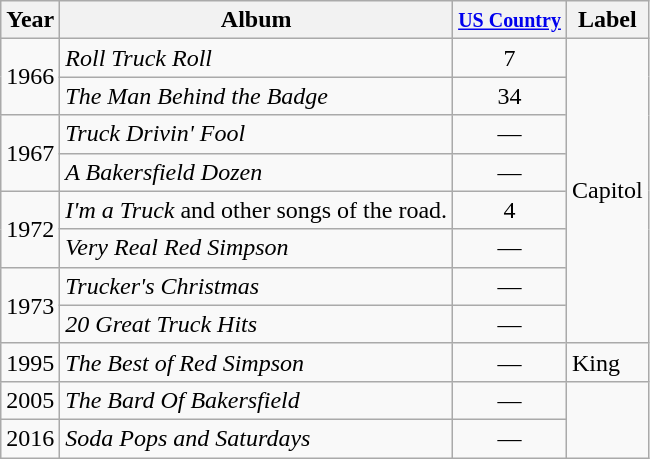<table class="wikitable">
<tr>
<th>Year</th>
<th>Album</th>
<th><small><a href='#'>US Country</a></small></th>
<th>Label</th>
</tr>
<tr>
<td rowspan="2">1966</td>
<td><em>Roll Truck Roll</em></td>
<td style="text-align:center;">7</td>
<td rowspan="8">Capitol</td>
</tr>
<tr>
<td><em>The Man Behind the Badge</em></td>
<td style="text-align:center;">34</td>
</tr>
<tr>
<td rowspan="2">1967</td>
<td><em>Truck Drivin' Fool</em></td>
<td style="text-align:center;">—</td>
</tr>
<tr>
<td><em>A Bakersfield Dozen</em></td>
<td style="text-align:center;">—</td>
</tr>
<tr>
<td rowspan="2">1972</td>
<td><em>I'm a Truck</em> and other songs of the road.</td>
<td style="text-align:center;">4</td>
</tr>
<tr>
<td><em>Very Real Red Simpson</em></td>
<td style="text-align:center;">—</td>
</tr>
<tr>
<td rowspan="2">1973</td>
<td><em>Trucker's Christmas</em></td>
<td style="text-align:center;">—</td>
</tr>
<tr>
<td><em>20 Great Truck Hits</em></td>
<td style="text-align:center;">—</td>
</tr>
<tr>
<td>1995</td>
<td><em>The Best of Red Simpson</em></td>
<td style="text-align:center;">—</td>
<td>King</td>
</tr>
<tr>
<td>2005</td>
<td><em>The Bard Of Bakersfield</em></td>
<td style="text-align:center;">—</td>
</tr>
<tr>
<td>2016</td>
<td><em>Soda Pops and Saturdays</em></td>
<td style="text-align:center;">—</td>
</tr>
</table>
